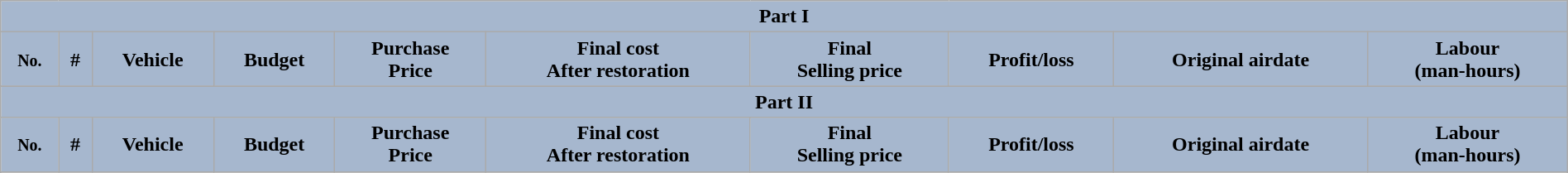<table class="wikitable plainrowheaders" style="width: 100%; margin-right: 0;">
<tr>
<th colspan="12;" style="background-color:#a6b7ce; color:#000000;"><span></span><strong>Part I</strong></th>
</tr>
<tr style="color:#a6b7ce">
<th style="background:#a6b7ce; color:#000000;"><small>No.</small></th>
<th style="background:#a6b7ce; color:#000000;">#</th>
<th style="background:#a6b7ce; color:#000000;">Vehicle</th>
<th style="background:#a6b7ce; color:#000000;">Budget</th>
<th style="background:#a6b7ce; color:#000000;">Purchase<br>Price</th>
<th style="background:#a6b7ce; color:#000000;">Final cost<br>After restoration</th>
<th style="background:#a6b7ce; color:#000000;">Final<br>Selling price</th>
<th style="background:#a6b7ce; color:#000000;">Profit/loss</th>
<th style="background:#a6b7ce; color:#000000;">Original airdate</th>
<th style="background:#a6b7ce; color:#000000;">Labour<br>(man-hours)</th>
</tr>
<tr>
</tr>
<tr>
</tr>
<tr>
</tr>
<tr>
</tr>
<tr>
</tr>
<tr>
</tr>
<tr>
</tr>
<tr>
</tr>
<tr>
<th colspan="12;" style="background-color:#a6b7ce; color:#000000;"><span></span><strong>Part II</strong></th>
</tr>
<tr style="color:#a6b7ce">
<th style="background:#a6b7ce; color:#000000;"><small>No.</small></th>
<th style="background:#a6b7ce; color:#000000;">#</th>
<th style="background:#a6b7ce; color:#000000;">Vehicle</th>
<th style="background:#a6b7ce; color:#000000;">Budget</th>
<th style="background:#a6b7ce; color:#000000;">Purchase<br>Price</th>
<th style="background:#a6b7ce; color:#000000;">Final cost<br>After restoration</th>
<th style="background:#a6b7ce; color:#000000;">Final<br>Selling price</th>
<th style="background:#a6b7ce; color:#000000;">Profit/loss</th>
<th style="background:#a6b7ce; color:#000000;">Original airdate</th>
<th style="background:#a6b7ce; color:#000000;">Labour<br>(man-hours)</th>
</tr>
<tr>
</tr>
<tr>
</tr>
<tr>
</tr>
<tr>
</tr>
<tr>
</tr>
<tr>
</tr>
<tr>
</tr>
<tr>
</tr>
</table>
